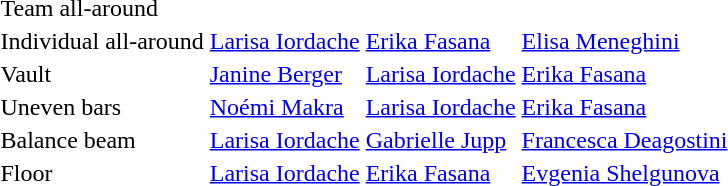<table>
<tr>
<td>Team all-around</td>
<td></td>
<td></td>
<td></td>
</tr>
<tr>
<td>Individual all-around</td>
<td><a href='#'>Larisa Iordache</a> <br> </td>
<td><a href='#'>Erika Fasana</a> <br> </td>
<td><a href='#'>Elisa Meneghini</a> <br> </td>
</tr>
<tr>
<td>Vault</td>
<td><a href='#'>Janine Berger</a> <br> </td>
<td><a href='#'>Larisa Iordache</a> <br> </td>
<td><a href='#'>Erika Fasana</a> <br> </td>
</tr>
<tr>
<td>Uneven bars</td>
<td><a href='#'>Noémi Makra</a> <br> </td>
<td><a href='#'>Larisa Iordache</a> <br> </td>
<td><a href='#'>Erika Fasana</a> <br> </td>
</tr>
<tr>
<td>Balance beam</td>
<td><a href='#'>Larisa Iordache</a> <br> </td>
<td><a href='#'>Gabrielle Jupp</a> <br> </td>
<td><a href='#'>Francesca Deagostini</a> <br> </td>
</tr>
<tr>
<td>Floor</td>
<td><a href='#'>Larisa Iordache</a> <br> </td>
<td><a href='#'>Erika Fasana</a> <br> </td>
<td><a href='#'>Evgenia Shelgunova</a> <br> </td>
</tr>
</table>
